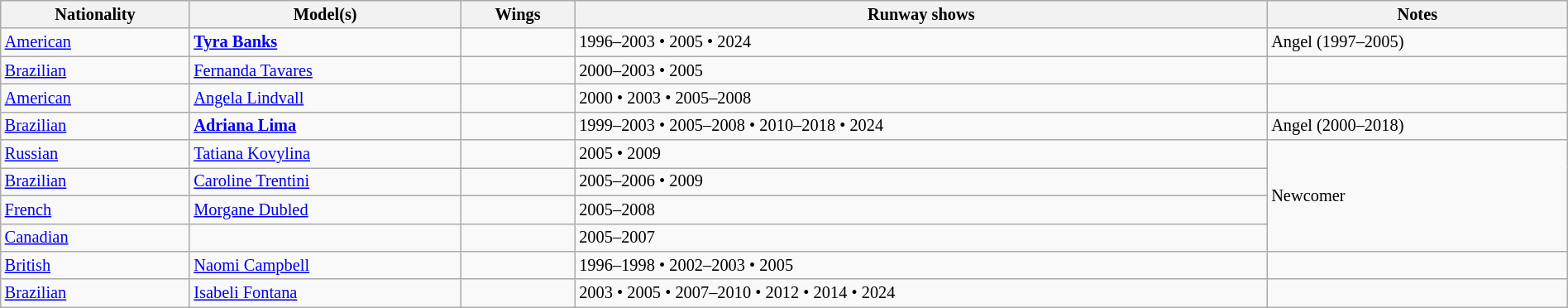<table class="wikitable" style="font-size:85%; width:100%;">
<tr>
<th>Nationality</th>
<th>Model(s)</th>
<th>Wings</th>
<th>Runway shows</th>
<th>Notes</th>
</tr>
<tr>
<td> <a href='#'>American</a></td>
<td><strong><a href='#'>Tyra Banks</a></strong></td>
<td align="center"></td>
<td>1996–2003 • 2005 • 2024</td>
<td> Angel (1997–2005)</td>
</tr>
<tr>
<td> <a href='#'>Brazilian</a></td>
<td><a href='#'>Fernanda Tavares</a></td>
<td></td>
<td>2000–2003 • 2005</td>
<td></td>
</tr>
<tr>
<td> <a href='#'>American</a></td>
<td><a href='#'>Angela Lindvall</a></td>
<td></td>
<td>2000 • 2003 • 2005–2008</td>
<td></td>
</tr>
<tr>
<td> <a href='#'>Brazilian</a></td>
<td><strong><a href='#'>Adriana Lima</a></strong></td>
<td></td>
<td>1999–2003 • 2005–2008 • 2010–2018 • 2024</td>
<td> Angel (2000–2018)</td>
</tr>
<tr>
<td> <a href='#'>Russian</a></td>
<td><a href='#'>Tatiana Kovylina</a></td>
<td align="center"></td>
<td>2005 • 2009</td>
<td rowspan="4">Newcomer</td>
</tr>
<tr>
<td> <a href='#'>Brazilian</a></td>
<td><a href='#'>Caroline Trentini</a></td>
<td></td>
<td>2005–2006 • 2009</td>
</tr>
<tr>
<td> <a href='#'>French</a></td>
<td><a href='#'>Morgane Dubled</a></td>
<td></td>
<td>2005–2008</td>
</tr>
<tr>
<td> <a href='#'>Canadian</a></td>
<td></td>
<td></td>
<td>2005–2007</td>
</tr>
<tr>
<td> <a href='#'>British</a></td>
<td><a href='#'>Naomi Campbell</a></td>
<td></td>
<td>1996–1998 • 2002–2003 • 2005</td>
<td></td>
</tr>
<tr>
<td> <a href='#'>Brazilian</a></td>
<td><a href='#'>Isabeli Fontana</a></td>
<td></td>
<td>2003 • 2005 • 2007–2010 • 2012 • 2014 • 2024</td>
<td></td>
</tr>
</table>
